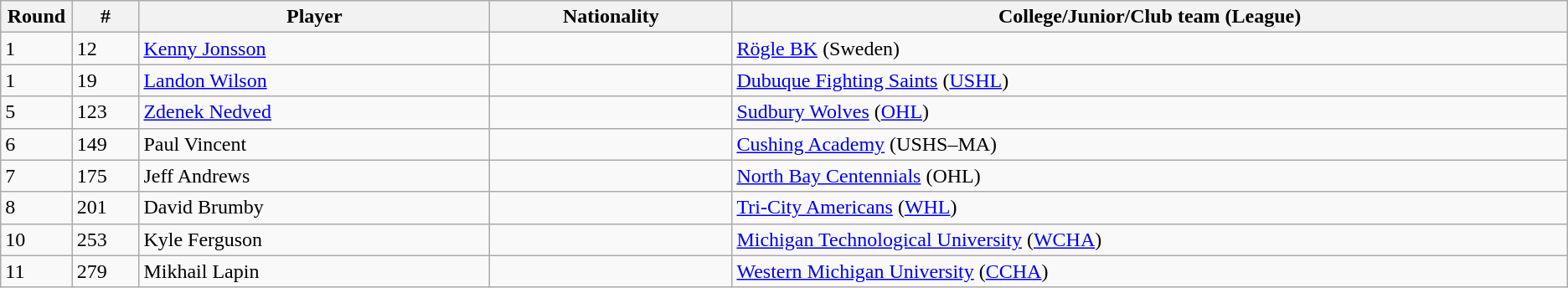<table class="wikitable">
<tr align="center">
<th bgcolor="#DDDDFF" width="4.0%">Round</th>
<th bgcolor="#DDDDFF" width="4.0%">#</th>
<th bgcolor="#DDDDFF" width="21.0%">Player</th>
<th bgcolor="#DDDDFF" width="14.5%">Nationality</th>
<th bgcolor="#DDDDFF" width="50.0%">College/Junior/Club team (League)</th>
</tr>
<tr>
<td>1</td>
<td>12</td>
<td><a href='#'>Kenny Jonsson</a></td>
<td></td>
<td><a href='#'>Rögle BK</a> (Sweden)</td>
</tr>
<tr>
<td>1</td>
<td>19</td>
<td><a href='#'>Landon Wilson</a></td>
<td></td>
<td><a href='#'>Dubuque Fighting Saints</a> (<a href='#'>USHL</a>)</td>
</tr>
<tr>
<td>5</td>
<td>123</td>
<td><a href='#'>Zdenek Nedved</a></td>
<td></td>
<td><a href='#'>Sudbury Wolves</a> (<a href='#'>OHL</a>)</td>
</tr>
<tr>
<td>6</td>
<td>149</td>
<td>Paul Vincent</td>
<td></td>
<td><a href='#'>Cushing Academy</a> (USHS–MA)</td>
</tr>
<tr>
<td>7</td>
<td>175</td>
<td>Jeff Andrews</td>
<td></td>
<td><a href='#'>North Bay Centennials</a> (OHL)</td>
</tr>
<tr>
<td>8</td>
<td>201</td>
<td>David Brumby</td>
<td></td>
<td><a href='#'>Tri-City Americans</a> (<a href='#'>WHL</a>)</td>
</tr>
<tr>
<td>10</td>
<td>253</td>
<td>Kyle Ferguson</td>
<td></td>
<td><a href='#'>Michigan Technological University</a> (<a href='#'>WCHA</a>)</td>
</tr>
<tr>
<td>11</td>
<td>279</td>
<td>Mikhail Lapin</td>
<td></td>
<td><a href='#'>Western Michigan University</a> (<a href='#'>CCHA</a>)</td>
</tr>
</table>
